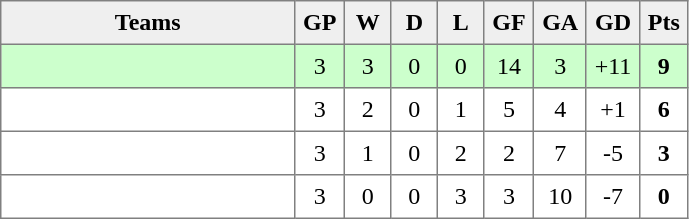<table style=border-collapse:collapse border=1 cellspacing=0 cellpadding=5>
<tr align=center bgcolor=#efefef>
<th width=185>Teams</th>
<th width=20>GP</th>
<th width=20>W</th>
<th width=20>D</th>
<th width=20>L</th>
<th width=20>GF</th>
<th width=20>GA</th>
<th width=20>GD</th>
<th width=20>Pts<br></th>
</tr>
<tr align=center bgcolor="ccffcc">
<td style="text-align:left;"></td>
<td>3</td>
<td>3</td>
<td>0</td>
<td>0</td>
<td>14</td>
<td>3</td>
<td>+11</td>
<td><strong>9</strong></td>
</tr>
<tr align=center>
<td style="text-align:left;"></td>
<td>3</td>
<td>2</td>
<td>0</td>
<td>1</td>
<td>5</td>
<td>4</td>
<td>+1</td>
<td><strong>6</strong></td>
</tr>
<tr align=center>
<td style="text-align:left;"></td>
<td>3</td>
<td>1</td>
<td>0</td>
<td>2</td>
<td>2</td>
<td>7</td>
<td>-5</td>
<td><strong>3</strong></td>
</tr>
<tr align=center>
<td style="text-align:left;"></td>
<td>3</td>
<td>0</td>
<td>0</td>
<td>3</td>
<td>3</td>
<td>10</td>
<td>-7</td>
<td><strong>0</strong></td>
</tr>
</table>
